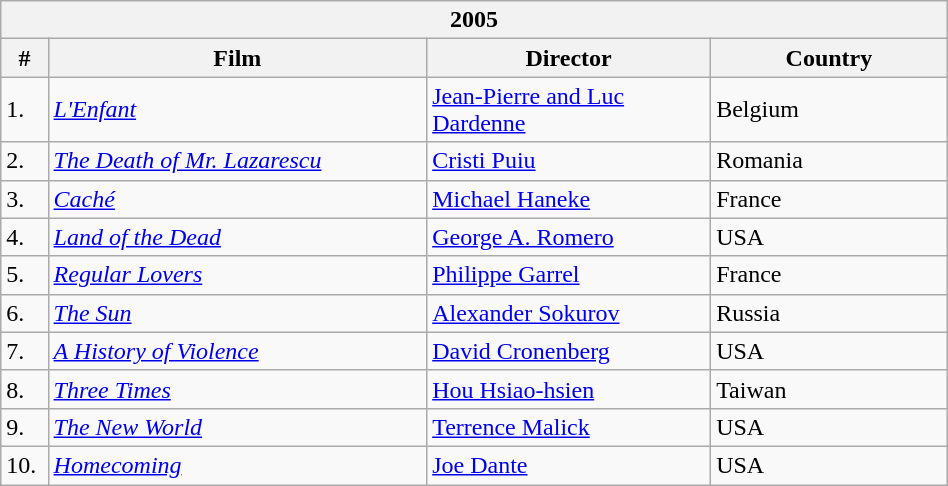<table class="wikitable" style="width:50%;" cellpadding="5">
<tr>
<th colspan=4>2005</th>
</tr>
<tr>
<th style="width:5%;">#</th>
<th style="width:40%;">Film</th>
<th style="width:30%;">Director</th>
<th style="width:25%;">Country</th>
</tr>
<tr>
<td>1.</td>
<td><em><a href='#'>L'Enfant</a></em></td>
<td><a href='#'>Jean-Pierre and Luc Dardenne</a></td>
<td>Belgium</td>
</tr>
<tr>
<td>2.</td>
<td><em><a href='#'>The Death of Mr. Lazarescu</a></em></td>
<td><a href='#'>Cristi Puiu</a></td>
<td>Romania</td>
</tr>
<tr>
<td>3.</td>
<td><em><a href='#'>Caché</a></em></td>
<td><a href='#'>Michael Haneke</a></td>
<td>France</td>
</tr>
<tr>
<td>4.</td>
<td><em><a href='#'>Land of the Dead</a></em></td>
<td><a href='#'>George A. Romero</a></td>
<td>USA</td>
</tr>
<tr>
<td>5.</td>
<td><em><a href='#'>Regular Lovers</a></em></td>
<td><a href='#'>Philippe Garrel</a></td>
<td>France</td>
</tr>
<tr>
<td>6.</td>
<td><em><a href='#'>The Sun</a></em></td>
<td><a href='#'>Alexander Sokurov</a></td>
<td>Russia</td>
</tr>
<tr>
<td>7.</td>
<td><em><a href='#'>A History of Violence</a></em></td>
<td><a href='#'>David Cronenberg</a></td>
<td>USA</td>
</tr>
<tr>
<td>8.</td>
<td><em><a href='#'>Three Times</a></em></td>
<td><a href='#'>Hou Hsiao-hsien</a></td>
<td>Taiwan</td>
</tr>
<tr>
<td>9.</td>
<td><em><a href='#'>The New World</a></em></td>
<td><a href='#'>Terrence Malick</a></td>
<td>USA</td>
</tr>
<tr>
<td>10.</td>
<td><em><a href='#'>Homecoming</a></em></td>
<td><a href='#'>Joe Dante</a></td>
<td>USA</td>
</tr>
</table>
